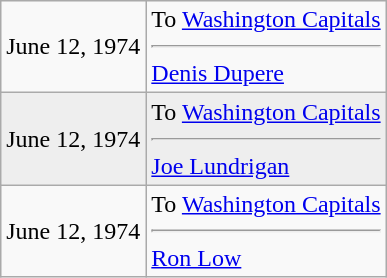<table class="wikitable">
<tr>
<td>June 12, 1974</td>
<td valign="top">To <a href='#'>Washington Capitals</a><hr><a href='#'>Denis Dupere</a></td>
</tr>
<tr style="background:#eee;">
<td>June 12, 1974</td>
<td valign="top">To <a href='#'>Washington Capitals</a><hr><a href='#'>Joe Lundrigan</a></td>
</tr>
<tr>
<td>June 12, 1974</td>
<td valign="top">To <a href='#'>Washington Capitals</a><hr><a href='#'>Ron Low</a></td>
</tr>
</table>
